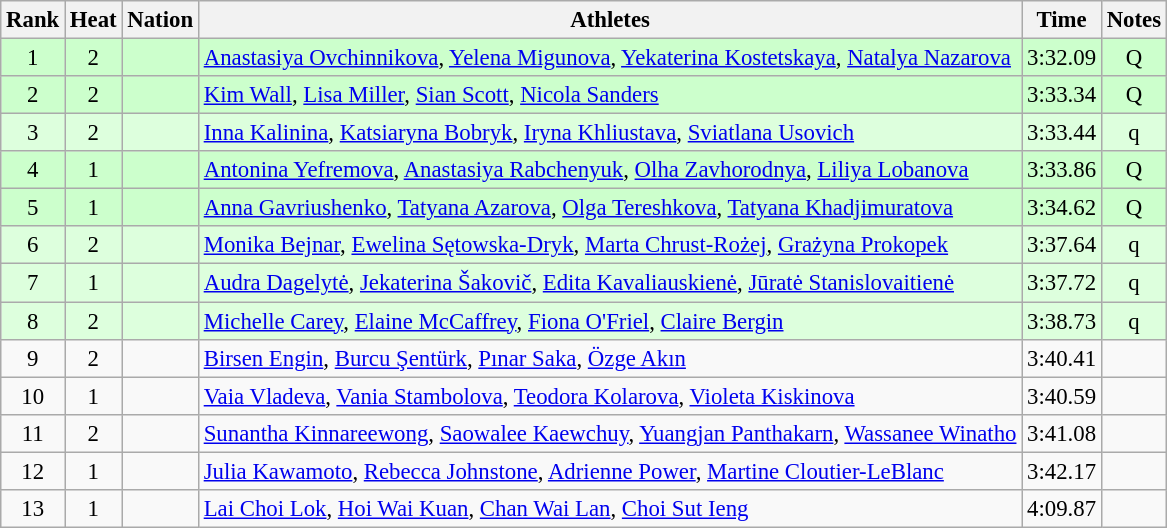<table class="wikitable sortable" style="text-align:center;font-size:95%">
<tr>
<th>Rank</th>
<th>Heat</th>
<th>Nation</th>
<th>Athletes</th>
<th>Time</th>
<th>Notes</th>
</tr>
<tr bgcolor=ccffcc>
<td>1</td>
<td>2</td>
<td align=left></td>
<td align=left><a href='#'>Anastasiya Ovchinnikova</a>, <a href='#'>Yelena Migunova</a>, <a href='#'>Yekaterina Kostetskaya</a>, <a href='#'>Natalya Nazarova</a></td>
<td>3:32.09</td>
<td>Q</td>
</tr>
<tr bgcolor=ccffcc>
<td>2</td>
<td>2</td>
<td align=left></td>
<td align=left><a href='#'>Kim Wall</a>, <a href='#'>Lisa Miller</a>, <a href='#'>Sian Scott</a>, <a href='#'>Nicola Sanders</a></td>
<td>3:33.34</td>
<td>Q</td>
</tr>
<tr bgcolor=ddffdd>
<td>3</td>
<td>2</td>
<td align=left></td>
<td align=left><a href='#'>Inna Kalinina</a>, <a href='#'>Katsiaryna Bobryk</a>, <a href='#'>Iryna Khliustava</a>, <a href='#'>Sviatlana Usovich</a></td>
<td>3:33.44</td>
<td>q</td>
</tr>
<tr bgcolor=ccffcc>
<td>4</td>
<td>1</td>
<td align=left></td>
<td align=left><a href='#'>Antonina Yefremova</a>, <a href='#'>Anastasiya Rabchenyuk</a>, <a href='#'>Olha Zavhorodnya</a>, <a href='#'>Liliya Lobanova</a></td>
<td>3:33.86</td>
<td>Q</td>
</tr>
<tr bgcolor=ccffcc>
<td>5</td>
<td>1</td>
<td align=left></td>
<td align=left><a href='#'>Anna Gavriushenko</a>, <a href='#'>Tatyana Azarova</a>, <a href='#'>Olga Tereshkova</a>, <a href='#'>Tatyana Khadjimuratova</a></td>
<td>3:34.62</td>
<td>Q</td>
</tr>
<tr bgcolor=ddffdd>
<td>6</td>
<td>2</td>
<td align=left></td>
<td align=left><a href='#'>Monika Bejnar</a>, <a href='#'>Ewelina Sętowska-Dryk</a>, <a href='#'>Marta Chrust-Rożej</a>, <a href='#'>Grażyna Prokopek</a></td>
<td>3:37.64</td>
<td>q</td>
</tr>
<tr bgcolor=ddffdd>
<td>7</td>
<td>1</td>
<td align=left></td>
<td align=left><a href='#'>Audra Dagelytė</a>, <a href='#'>Jekaterina Šakovič</a>, <a href='#'>Edita Kavaliauskienė</a>, <a href='#'>Jūratė Stanislovaitienė</a></td>
<td>3:37.72</td>
<td>q</td>
</tr>
<tr bgcolor=ddffdd>
<td>8</td>
<td>2</td>
<td align=left></td>
<td align=left><a href='#'>Michelle Carey</a>, <a href='#'>Elaine McCaffrey</a>, <a href='#'>Fiona O'Friel</a>, <a href='#'>Claire Bergin</a></td>
<td>3:38.73</td>
<td>q</td>
</tr>
<tr>
<td>9</td>
<td>2</td>
<td align=left></td>
<td align=left><a href='#'>Birsen Engin</a>, <a href='#'>Burcu Şentürk</a>, <a href='#'>Pınar Saka</a>, <a href='#'>Özge Akın</a></td>
<td>3:40.41</td>
<td></td>
</tr>
<tr>
<td>10</td>
<td>1</td>
<td align=left></td>
<td align=left><a href='#'>Vaia Vladeva</a>, <a href='#'>Vania Stambolova</a>, <a href='#'>Teodora Kolarova</a>, <a href='#'>Violeta Kiskinova</a></td>
<td>3:40.59</td>
<td></td>
</tr>
<tr>
<td>11</td>
<td>2</td>
<td align=left></td>
<td align=left><a href='#'>Sunantha Kinnareewong</a>, <a href='#'>Saowalee Kaewchuy</a>, <a href='#'>Yuangjan Panthakarn</a>, <a href='#'>Wassanee Winatho</a></td>
<td>3:41.08</td>
<td></td>
</tr>
<tr>
<td>12</td>
<td>1</td>
<td align=left></td>
<td align=left><a href='#'>Julia Kawamoto</a>, <a href='#'>Rebecca Johnstone</a>, <a href='#'>Adrienne Power</a>, <a href='#'>Martine Cloutier-LeBlanc</a></td>
<td>3:42.17</td>
<td></td>
</tr>
<tr>
<td>13</td>
<td>1</td>
<td align=left></td>
<td align=left><a href='#'>Lai Choi Lok</a>, <a href='#'>Hoi Wai Kuan</a>, <a href='#'>Chan Wai Lan</a>, <a href='#'>Choi Sut Ieng</a></td>
<td>4:09.87</td>
<td></td>
</tr>
</table>
